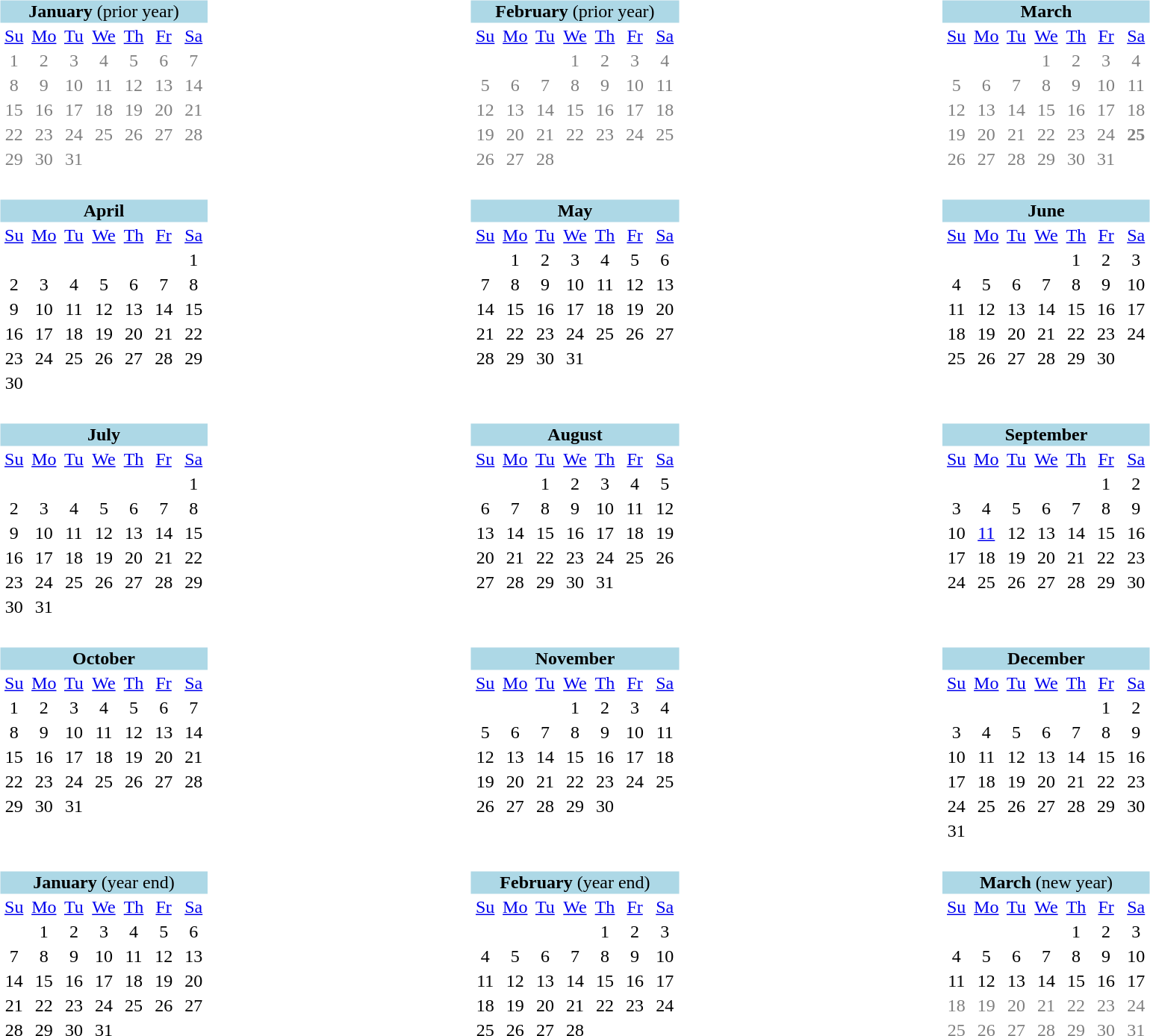<table width="100%" valign="top" style="text-align:center">
<tr>
<td valign="top" align="center"><br><table class="toccolours" style="margin-left: 1em; text-align:center;">
<tr style="background:lightblue;">
<td colspan="7"><strong>January</strong> (prior year)</td>
</tr>
<tr>
<td width="14%"><a href='#'>Su</a></td>
<td width="14%"><a href='#'>Mo</a></td>
<td width="14%"><a href='#'>Tu</a></td>
<td width="14%"><a href='#'>We</a></td>
<td width="14%"><a href='#'>Th</a></td>
<td width="14%"><a href='#'>Fr</a></td>
<td width="14%"><a href='#'>Sa</a></td>
</tr>
<tr style="color: gray;">
<td>1</td>
<td>2</td>
<td>3</td>
<td>4</td>
<td>5</td>
<td>6</td>
<td>7</td>
</tr>
<tr style="color: gray;">
<td>8</td>
<td>9</td>
<td>10</td>
<td>11</td>
<td>12</td>
<td>13</td>
<td>14</td>
</tr>
<tr style="color: gray;">
<td>15</td>
<td>16</td>
<td>17</td>
<td>18</td>
<td>19</td>
<td>20</td>
<td>21</td>
</tr>
<tr style="color: gray;">
<td>22</td>
<td>23</td>
<td>24</td>
<td>25</td>
<td>26</td>
<td>27</td>
<td>28</td>
</tr>
<tr style="color: gray;">
<td>29</td>
<td>30</td>
<td>31</td>
</tr>
</table>
</td>
<td valign="top" align="center"><br><table class="toccolours" style="margin-left:1em; text-align:center;">
<tr style="background:lightblue;">
<td colspan="7"><strong>February</strong> (prior year)</td>
</tr>
<tr>
<td width="14%"><a href='#'>Su</a></td>
<td width="14%"><a href='#'>Mo</a></td>
<td width="14%"><a href='#'>Tu</a></td>
<td width="14%"><a href='#'>We</a></td>
<td width="14%"><a href='#'>Th</a></td>
<td width="14%"><a href='#'>Fr</a></td>
<td width="14%"><a href='#'>Sa</a></td>
</tr>
<tr style="color: gray;">
<td colspan=3> </td>
<td>1</td>
<td>2</td>
<td>3</td>
<td>4</td>
</tr>
<tr style="color: gray;">
<td>5</td>
<td>6</td>
<td>7</td>
<td>8</td>
<td>9</td>
<td>10</td>
<td>11</td>
</tr>
<tr style="color: gray;">
<td>12</td>
<td>13</td>
<td>14</td>
<td>15</td>
<td>16</td>
<td>17</td>
<td>18</td>
</tr>
<tr style="color: gray;">
<td>19</td>
<td>20</td>
<td>21</td>
<td>22</td>
<td>23</td>
<td>24</td>
<td>25</td>
</tr>
<tr style="color: gray;">
<td>26</td>
<td>27</td>
<td>28</td>
</tr>
</table>
</td>
<td valign="top" align="center"><br><table class="toccolours" style="margin-left: 1em; text-align:center;">
<tr style="background:lightblue;">
<td colspan="7"><strong>March</strong></td>
</tr>
<tr>
<td width="14%"><a href='#'>Su</a></td>
<td width="14%"><a href='#'>Mo</a></td>
<td width="14%"><a href='#'>Tu</a></td>
<td width="14%"><a href='#'>We</a></td>
<td width="14%"><a href='#'>Th</a></td>
<td width="14%"><a href='#'>Fr</a></td>
<td width="14%"><a href='#'>Sa</a></td>
</tr>
<tr style="color: gray;">
<td colspan=3> </td>
<td>1</td>
<td>2</td>
<td>3</td>
<td>4</td>
</tr>
<tr style="color: gray;">
<td>5</td>
<td>6</td>
<td>7</td>
<td>8</td>
<td>9</td>
<td>10</td>
<td>11</td>
</tr>
<tr style="color: gray;">
<td>12</td>
<td>13</td>
<td>14</td>
<td>15</td>
<td>16</td>
<td>17</td>
<td>18</td>
</tr>
<tr style="color: gray;">
<td>19</td>
<td>20</td>
<td>21</td>
<td>22</td>
<td>23</td>
<td>24</td>
<td><strong>25</strong></td>
</tr>
<tr style="color: gray;">
<td>26</td>
<td>27</td>
<td>28</td>
<td>29</td>
<td>30</td>
<td>31</td>
</tr>
</table>
</td>
</tr>
<tr>
<td valign="top" align="center"><br><table class="toccolours" style="margin-left: 1em; text-align:center;">
<tr style="background:lightblue;">
<td colspan="7"><strong>April</strong></td>
</tr>
<tr>
<td width="14%"><a href='#'>Su</a></td>
<td width="14%"><a href='#'>Mo</a></td>
<td width="14%"><a href='#'>Tu</a></td>
<td width="14%"><a href='#'>We</a></td>
<td width="14%"><a href='#'>Th</a></td>
<td width="14%"><a href='#'>Fr</a></td>
<td width="14%"><a href='#'>Sa</a></td>
</tr>
<tr>
<td colspan=6> </td>
<td>1</td>
</tr>
<tr>
<td>2</td>
<td>3</td>
<td>4</td>
<td>5</td>
<td>6</td>
<td>7</td>
<td>8</td>
</tr>
<tr>
<td>9</td>
<td>10</td>
<td>11</td>
<td>12</td>
<td>13</td>
<td>14</td>
<td>15</td>
</tr>
<tr>
<td>16</td>
<td>17</td>
<td>18</td>
<td>19</td>
<td>20</td>
<td>21</td>
<td>22</td>
</tr>
<tr>
<td>23</td>
<td>24</td>
<td>25</td>
<td>26</td>
<td>27</td>
<td>28</td>
<td>29</td>
</tr>
<tr>
<td>30</td>
</tr>
</table>
</td>
<td valign="top" align="center"><br><table class="toccolours" style="margin-left: 1em; text-align:center;">
<tr style="background:lightblue;">
<td colspan="7"><strong>May</strong></td>
</tr>
<tr>
<td width="14%"><a href='#'>Su</a></td>
<td width="14%"><a href='#'>Mo</a></td>
<td width="14%"><a href='#'>Tu</a></td>
<td width="14%"><a href='#'>We</a></td>
<td width="14%"><a href='#'>Th</a></td>
<td width="14%"><a href='#'>Fr</a></td>
<td width="14%"><a href='#'>Sa</a></td>
</tr>
<tr>
<td colspan=1> </td>
<td>1</td>
<td>2</td>
<td>3</td>
<td>4</td>
<td>5</td>
<td>6</td>
</tr>
<tr>
<td>7</td>
<td>8</td>
<td>9</td>
<td>10</td>
<td>11</td>
<td>12</td>
<td>13</td>
</tr>
<tr>
<td>14</td>
<td>15</td>
<td>16</td>
<td>17</td>
<td>18</td>
<td>19</td>
<td>20</td>
</tr>
<tr>
<td>21</td>
<td>22</td>
<td>23</td>
<td>24</td>
<td>25</td>
<td>26</td>
<td>27</td>
</tr>
<tr>
<td>28</td>
<td>29</td>
<td>30</td>
<td>31</td>
</tr>
</table>
</td>
<td valign="top" align="center"><br><table class="toccolours" style="margin-left: 1em; text-align:center;">
<tr style="background:lightblue;">
<td colspan="7"><strong>June</strong></td>
</tr>
<tr>
<td width="14%"><a href='#'>Su</a></td>
<td width="14%"><a href='#'>Mo</a></td>
<td width="14%"><a href='#'>Tu</a></td>
<td width="14%"><a href='#'>We</a></td>
<td width="14%"><a href='#'>Th</a></td>
<td width="14%"><a href='#'>Fr</a></td>
<td width="14%"><a href='#'>Sa</a></td>
</tr>
<tr>
<td colspan=4> </td>
<td>1</td>
<td>2</td>
<td>3</td>
</tr>
<tr>
<td>4</td>
<td>5</td>
<td>6</td>
<td>7</td>
<td>8</td>
<td>9</td>
<td>10</td>
</tr>
<tr>
<td>11</td>
<td>12</td>
<td>13</td>
<td>14</td>
<td>15</td>
<td>16</td>
<td>17</td>
</tr>
<tr>
<td>18</td>
<td>19</td>
<td>20</td>
<td>21</td>
<td>22</td>
<td>23</td>
<td>24</td>
</tr>
<tr>
<td>25</td>
<td>26</td>
<td>27</td>
<td>28</td>
<td>29</td>
<td>30</td>
</tr>
</table>
</td>
</tr>
<tr>
<td valign="top" align="center"><br><table class="toccolours" style="margin-left: 1em; text-align:center;">
<tr style="background:lightblue;">
<td colspan="7"><strong>July</strong></td>
</tr>
<tr>
<td width="14%"><a href='#'>Su</a></td>
<td width="14%"><a href='#'>Mo</a></td>
<td width="14%"><a href='#'>Tu</a></td>
<td width="14%"><a href='#'>We</a></td>
<td width="14%"><a href='#'>Th</a></td>
<td width="14%"><a href='#'>Fr</a></td>
<td width="14%"><a href='#'>Sa</a></td>
</tr>
<tr>
<td colspan=6> </td>
<td>1</td>
</tr>
<tr>
<td>2</td>
<td>3</td>
<td>4</td>
<td>5</td>
<td>6</td>
<td>7</td>
<td>8</td>
</tr>
<tr>
<td>9</td>
<td>10</td>
<td>11</td>
<td>12</td>
<td>13</td>
<td>14</td>
<td>15</td>
</tr>
<tr>
<td>16</td>
<td>17</td>
<td>18</td>
<td>19</td>
<td>20</td>
<td>21</td>
<td>22</td>
</tr>
<tr>
<td>23</td>
<td>24</td>
<td>25</td>
<td>26</td>
<td>27</td>
<td>28</td>
<td>29</td>
</tr>
<tr>
<td>30</td>
<td>31</td>
</tr>
</table>
</td>
<td valign="top" align="center"><br><table class="toccolours" style="margin-left: 1em; text-align:center;">
<tr style="background:lightblue;">
<td colspan="7"><strong>August</strong></td>
</tr>
<tr>
<td width="14%"><a href='#'>Su</a></td>
<td width="14%"><a href='#'>Mo</a></td>
<td width="14%"><a href='#'>Tu</a></td>
<td width="14%"><a href='#'>We</a></td>
<td width="14%"><a href='#'>Th</a></td>
<td width="14%"><a href='#'>Fr</a></td>
<td width="14%"><a href='#'>Sa</a></td>
</tr>
<tr>
<td colspan=2> </td>
<td>1</td>
<td>2</td>
<td>3</td>
<td>4</td>
<td>5</td>
</tr>
<tr>
<td>6</td>
<td>7</td>
<td>8</td>
<td>9</td>
<td>10</td>
<td>11</td>
<td>12</td>
</tr>
<tr>
<td>13</td>
<td>14</td>
<td>15</td>
<td>16</td>
<td>17</td>
<td>18</td>
<td>19</td>
</tr>
<tr>
<td>20</td>
<td>21</td>
<td>22</td>
<td>23</td>
<td>24</td>
<td>25</td>
<td>26</td>
</tr>
<tr>
<td>27</td>
<td>28</td>
<td>29</td>
<td>30</td>
<td>31</td>
</tr>
</table>
</td>
<td valign="top" align="center"><br><table class="toccolours" style="margin-left: 1em; text-align:center;">
<tr style="background:lightblue;">
<td colspan="7"><strong>September</strong></td>
</tr>
<tr>
<td width="14%"><a href='#'>Su</a></td>
<td width="14%"><a href='#'>Mo</a></td>
<td width="14%"><a href='#'>Tu</a></td>
<td width="14%"><a href='#'>We</a></td>
<td width="14%"><a href='#'>Th</a></td>
<td width="14%"><a href='#'>Fr</a></td>
<td width="14%"><a href='#'>Sa</a></td>
</tr>
<tr>
<td colspan=5> </td>
<td>1</td>
<td>2</td>
</tr>
<tr>
<td>3</td>
<td>4</td>
<td>5</td>
<td>6</td>
<td>7</td>
<td>8</td>
<td>9</td>
</tr>
<tr>
<td>10</td>
<td><a href='#'>11</a></td>
<td>12</td>
<td>13</td>
<td>14</td>
<td>15</td>
<td>16</td>
</tr>
<tr>
<td>17</td>
<td>18</td>
<td>19</td>
<td>20</td>
<td>21</td>
<td>22</td>
<td>23</td>
</tr>
<tr>
<td>24</td>
<td>25</td>
<td>26</td>
<td>27</td>
<td>28</td>
<td>29</td>
<td>30</td>
</tr>
</table>
</td>
</tr>
<tr>
<td valign="top" align="center"><br><table class="toccolours" style="margin-left: 1em; text-align:center;">
<tr style="background:lightblue;">
<td colspan="7"><strong>October</strong></td>
</tr>
<tr>
<td width="14%"><a href='#'>Su</a></td>
<td width="14%"><a href='#'>Mo</a></td>
<td width="14%"><a href='#'>Tu</a></td>
<td width="14%"><a href='#'>We</a></td>
<td width="14%"><a href='#'>Th</a></td>
<td width="14%"><a href='#'>Fr</a></td>
<td width="14%"><a href='#'>Sa</a></td>
</tr>
<tr>
<td>1</td>
<td>2</td>
<td>3</td>
<td>4</td>
<td>5</td>
<td>6</td>
<td>7</td>
</tr>
<tr>
<td>8</td>
<td>9</td>
<td>10</td>
<td>11</td>
<td>12</td>
<td>13</td>
<td>14</td>
</tr>
<tr>
<td>15</td>
<td>16</td>
<td>17</td>
<td>18</td>
<td>19</td>
<td>20</td>
<td>21</td>
</tr>
<tr>
<td>22</td>
<td>23</td>
<td>24</td>
<td>25</td>
<td>26</td>
<td>27</td>
<td>28</td>
</tr>
<tr>
<td>29</td>
<td>30</td>
<td>31</td>
</tr>
<tr>
<td> </td>
</tr>
</table>
</td>
<td valign="top" align="center"><br><table class="toccolours" style="margin-left: 1em; text-align:center;">
<tr style="background:lightblue;">
<td colspan="7"><strong>November</strong></td>
</tr>
<tr>
<td width="14%"><a href='#'>Su</a></td>
<td width="14%"><a href='#'>Mo</a></td>
<td width="14%"><a href='#'>Tu</a></td>
<td width="14%"><a href='#'>We</a></td>
<td width="14%"><a href='#'>Th</a></td>
<td width="14%"><a href='#'>Fr</a></td>
<td width="14%"><a href='#'>Sa</a></td>
</tr>
<tr>
<td colspan=3> </td>
<td>1</td>
<td>2</td>
<td>3</td>
<td>4</td>
</tr>
<tr>
<td>5</td>
<td>6</td>
<td>7</td>
<td>8</td>
<td>9</td>
<td>10</td>
<td>11</td>
</tr>
<tr>
<td>12</td>
<td>13</td>
<td>14</td>
<td>15</td>
<td>16</td>
<td>17</td>
<td>18</td>
</tr>
<tr>
<td>19</td>
<td>20</td>
<td>21</td>
<td>22</td>
<td>23</td>
<td>24</td>
<td>25</td>
</tr>
<tr>
<td>26</td>
<td>27</td>
<td>28</td>
<td>29</td>
<td>30</td>
</tr>
<tr>
<td> </td>
</tr>
</table>
</td>
<td valign="top" align="center"><br><table class="toccolours" style="margin-left: 1em; text-align:center;">
<tr style="background:lightblue;">
<td colspan="7"><strong>December</strong></td>
</tr>
<tr>
<td width="14%"><a href='#'>Su</a></td>
<td width="14%"><a href='#'>Mo</a></td>
<td width="14%"><a href='#'>Tu</a></td>
<td width="14%"><a href='#'>We</a></td>
<td width="14%"><a href='#'>Th</a></td>
<td width="14%"><a href='#'>Fr</a></td>
<td width="14%"><a href='#'>Sa</a></td>
</tr>
<tr>
<td colspan=5> </td>
<td>1</td>
<td>2</td>
</tr>
<tr>
<td>3</td>
<td>4</td>
<td>5</td>
<td>6</td>
<td>7</td>
<td>8</td>
<td>9</td>
</tr>
<tr>
<td>10</td>
<td>11</td>
<td>12</td>
<td>13</td>
<td>14</td>
<td>15</td>
<td>16</td>
</tr>
<tr>
<td>17</td>
<td>18</td>
<td>19</td>
<td>20</td>
<td>21</td>
<td>22</td>
<td>23</td>
</tr>
<tr>
<td>24</td>
<td>25</td>
<td>26</td>
<td>27</td>
<td>28</td>
<td>29</td>
<td>30</td>
</tr>
<tr>
<td>31</td>
</tr>
</table>
</td>
</tr>
<tr>
<td valign="top" align="center"><br><table class="toccolours" style="margin-left: 1em; text-align:center;">
<tr style="background:lightblue;">
<td colspan="7"><strong>January</strong> (year end)</td>
</tr>
<tr>
<td width="14%"><a href='#'>Su</a></td>
<td width="14%"><a href='#'>Mo</a></td>
<td width="14%"><a href='#'>Tu</a></td>
<td width="14%"><a href='#'>We</a></td>
<td width="14%"><a href='#'>Th</a></td>
<td width="14%"><a href='#'>Fr</a></td>
<td width="14%"><a href='#'>Sa</a></td>
</tr>
<tr>
<td colspan=1> </td>
<td>1</td>
<td>2</td>
<td>3</td>
<td>4</td>
<td>5</td>
<td>6</td>
</tr>
<tr>
<td>7</td>
<td>8</td>
<td>9</td>
<td>10</td>
<td>11</td>
<td>12</td>
<td>13</td>
</tr>
<tr>
<td>14</td>
<td>15</td>
<td>16</td>
<td>17</td>
<td>18</td>
<td>19</td>
<td>20</td>
</tr>
<tr>
<td>21</td>
<td>22</td>
<td>23</td>
<td>24</td>
<td>25</td>
<td>26</td>
<td>27</td>
</tr>
<tr>
<td>28</td>
<td>29</td>
<td>30</td>
<td>31</td>
</tr>
</table>
</td>
<td valign="top" align="center"><br><table class="toccolours" style="margin-left: 1em; text-align:center;">
<tr style="background:lightblue;">
<td colspan="7"><strong>February</strong> (year end)</td>
</tr>
<tr>
<td width="14%"><a href='#'>Su</a></td>
<td width="14%"><a href='#'>Mo</a></td>
<td width="14%"><a href='#'>Tu</a></td>
<td width="14%"><a href='#'>We</a></td>
<td width="14%"><a href='#'>Th</a></td>
<td width="14%"><a href='#'>Fr</a></td>
<td width="14%"><a href='#'>Sa</a></td>
</tr>
<tr>
<td colspan=4> </td>
<td>1</td>
<td>2</td>
<td>3</td>
</tr>
<tr>
<td>4</td>
<td>5</td>
<td>6</td>
<td>7</td>
<td>8</td>
<td>9</td>
<td>10</td>
</tr>
<tr>
<td>11</td>
<td>12</td>
<td>13</td>
<td>14</td>
<td>15</td>
<td>16</td>
<td>17</td>
</tr>
<tr>
<td>18</td>
<td>19</td>
<td>20</td>
<td>21</td>
<td>22</td>
<td>23</td>
<td>24</td>
</tr>
<tr>
<td>25</td>
<td>26</td>
<td>27</td>
<td>28</td>
</tr>
</table>
</td>
<td valign="top" align="center"><br><table class="toccolours" style="margin-left: 1em; text-align:center;">
<tr style="background:lightblue;">
<td colspan="7"><strong>March</strong> (new year)</td>
</tr>
<tr>
<td width="14%"><a href='#'>Su</a></td>
<td width="14%"><a href='#'>Mo</a></td>
<td width="14%"><a href='#'>Tu</a></td>
<td width="14%"><a href='#'>We</a></td>
<td width="14%"><a href='#'>Th</a></td>
<td width="14%"><a href='#'>Fr</a></td>
<td width="14%"><a href='#'>Sa</a></td>
</tr>
<tr>
<td colspan=4> </td>
<td>1</td>
<td>2</td>
<td>3</td>
</tr>
<tr>
<td>4</td>
<td>5</td>
<td>6</td>
<td>7</td>
<td>8</td>
<td>9</td>
<td>10</td>
</tr>
<tr>
<td>11</td>
<td>12</td>
<td>13</td>
<td>14</td>
<td>15</td>
<td>16</td>
<td>17</td>
</tr>
<tr style="color: gray;">
<td>18</td>
<td>19</td>
<td>20</td>
<td>21</td>
<td>22</td>
<td>23</td>
<td>24</td>
</tr>
<tr style="color: gray;">
<td>25</td>
<td>26</td>
<td>27</td>
<td>28</td>
<td>29</td>
<td>30</td>
<td>31</td>
</tr>
</table>
</td>
</tr>
</table>
